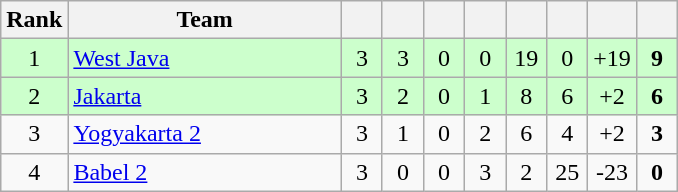<table class="wikitable" style="text-align:center">
<tr>
<th width="30">Rank</th>
<th width="175">Team</th>
<th width="20"></th>
<th width="20"></th>
<th width="20"></th>
<th width="20"></th>
<th width="20"></th>
<th width="20"></th>
<th width="20"></th>
<th width="20"></th>
</tr>
<tr bgcolor="#ccffcc">
<td>1</td>
<td align=left><a href='#'>West Java</a></td>
<td>3</td>
<td>3</td>
<td>0</td>
<td>0</td>
<td>19</td>
<td>0</td>
<td>+19</td>
<td><strong>9</strong></td>
</tr>
<tr bgcolor="#ccffcc">
<td>2</td>
<td align=left><a href='#'>Jakarta</a></td>
<td>3</td>
<td>2</td>
<td>0</td>
<td>1</td>
<td>8</td>
<td>6</td>
<td>+2</td>
<td><strong>6</strong></td>
</tr>
<tr>
<td>3</td>
<td align=left><a href='#'>Yogyakarta 2</a></td>
<td>3</td>
<td>1</td>
<td>0</td>
<td>2</td>
<td>6</td>
<td>4</td>
<td>+2</td>
<td><strong>3</strong></td>
</tr>
<tr>
<td>4</td>
<td align=left><a href='#'>Babel 2</a></td>
<td>3</td>
<td>0</td>
<td>0</td>
<td>3</td>
<td>2</td>
<td>25</td>
<td>-23</td>
<td><strong>0</strong></td>
</tr>
</table>
